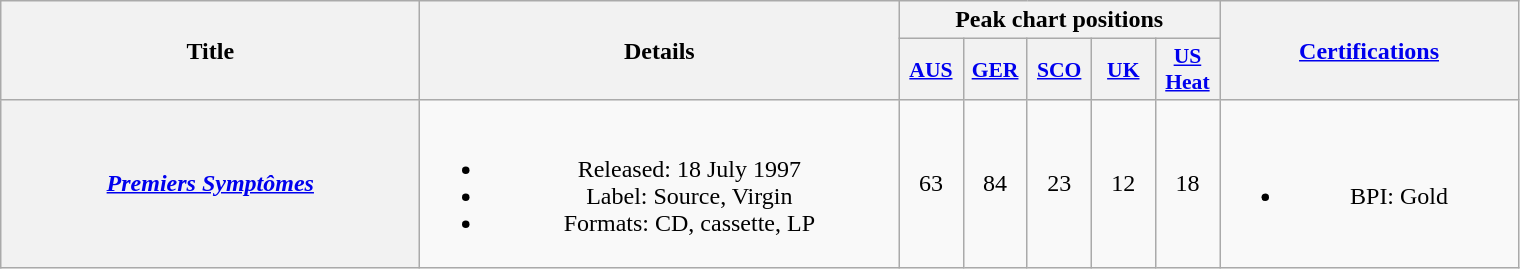<table class="wikitable plainrowheaders" style="text-align:center;" border="1">
<tr>
<th scope="col" rowspan="2" style="width:17em;">Title</th>
<th scope="col" rowspan="2" style="width:19.5em;">Details</th>
<th scope="col" colspan="5">Peak chart positions</th>
<th scope="col" rowspan="2" style="width:12em;"><a href='#'>Certifications</a></th>
</tr>
<tr>
<th scope="col" style="width:2.5em;font-size:90%;"><a href='#'>AUS</a><br></th>
<th scope="col" style="width:2.5em;font-size:90%;"><a href='#'>GER</a><br></th>
<th scope="col" style="width:2.5em;font-size:90%;"><a href='#'>SCO</a><br></th>
<th scope="col" style="width:2.5em;font-size:90%;"><a href='#'>UK</a><br></th>
<th scope="col" style="width:2.5em;font-size:90%;"><a href='#'>US<br>Heat</a><br></th>
</tr>
<tr>
<th scope="row"><em><a href='#'>Premiers Symptômes</a></em></th>
<td><br><ul><li>Released: 18 July 1997</li><li>Label: Source, Virgin</li><li>Formats: CD, cassette, LP</li></ul></td>
<td>63</td>
<td>84</td>
<td>23</td>
<td>12</td>
<td>18</td>
<td><br><ul><li>BPI: Gold</li></ul></td>
</tr>
</table>
